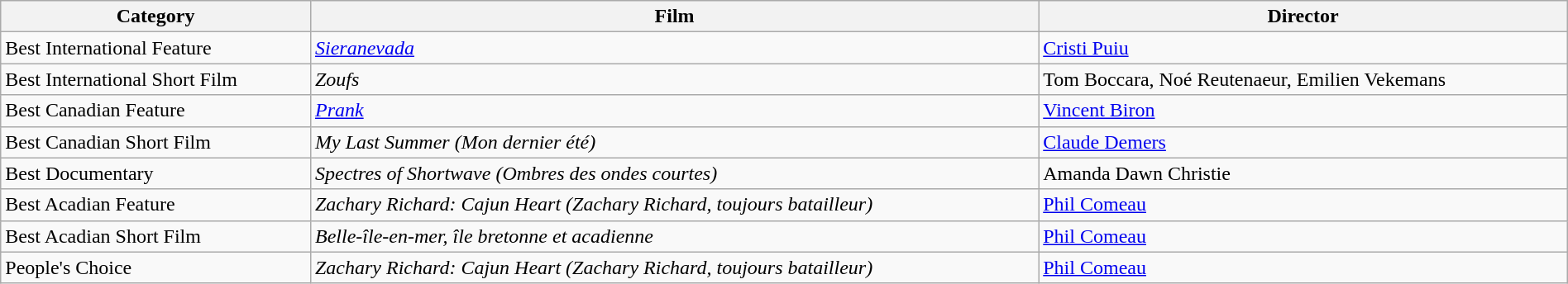<table class="wikitable sortable"  width=100%>
<tr>
<th>Category</th>
<th>Film</th>
<th>Director</th>
</tr>
<tr>
<td>Best International Feature</td>
<td><em><a href='#'>Sieranevada</a></em></td>
<td><a href='#'>Cristi Puiu</a></td>
</tr>
<tr>
<td>Best International Short Film</td>
<td><em>Zoufs</em></td>
<td>Tom Boccara, Noé Reutenaeur, Emilien Vekemans</td>
</tr>
<tr>
<td>Best Canadian Feature</td>
<td><em><a href='#'>Prank</a></em></td>
<td><a href='#'>Vincent Biron</a></td>
</tr>
<tr>
<td>Best Canadian Short Film</td>
<td><em>My Last Summer (Mon dernier été)</em></td>
<td><a href='#'>Claude Demers</a></td>
</tr>
<tr>
<td>Best Documentary</td>
<td><em>Spectres of Shortwave (Ombres des ondes courtes)</em></td>
<td>Amanda Dawn Christie</td>
</tr>
<tr>
<td>Best Acadian Feature</td>
<td><em>Zachary Richard: Cajun Heart (Zachary Richard, toujours batailleur)</em></td>
<td><a href='#'>Phil Comeau</a></td>
</tr>
<tr>
<td>Best Acadian Short Film</td>
<td><em>Belle-île-en-mer, île bretonne et acadienne</em></td>
<td><a href='#'>Phil Comeau</a></td>
</tr>
<tr>
<td>People's Choice</td>
<td><em>Zachary Richard: Cajun Heart (Zachary Richard, toujours batailleur)</em></td>
<td><a href='#'>Phil Comeau</a></td>
</tr>
</table>
